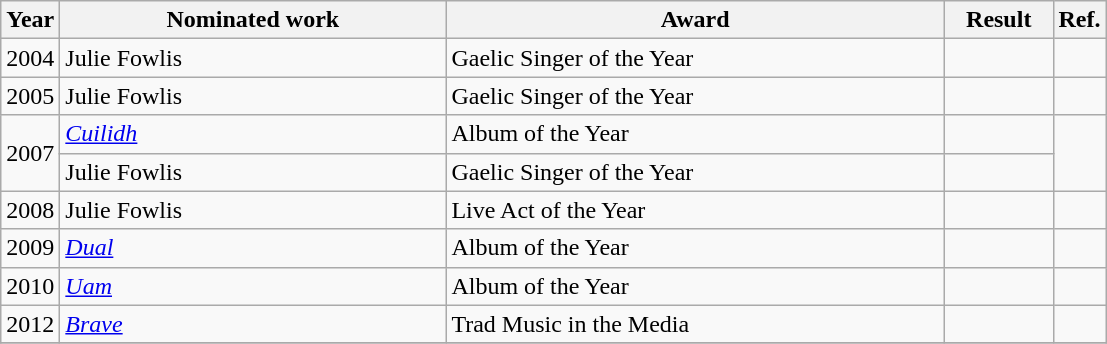<table class="wikitable">
<tr>
<th>Year</th>
<th width="250">Nominated work</th>
<th width="325">Award</th>
<th width="65">Result</th>
<th>Ref.</th>
</tr>
<tr>
<td>2004</td>
<td>Julie Fowlis</td>
<td>Gaelic Singer of the Year</td>
<td></td>
<td align="center"></td>
</tr>
<tr>
<td>2005</td>
<td>Julie Fowlis</td>
<td>Gaelic Singer of the Year</td>
<td></td>
<td align="center"></td>
</tr>
<tr>
<td rowspan=2>2007</td>
<td><em><a href='#'>Cuilidh</a></em></td>
<td>Album of the Year</td>
<td></td>
<td rowspan=2 align="center"></td>
</tr>
<tr>
<td>Julie Fowlis</td>
<td>Gaelic Singer of the Year</td>
<td></td>
</tr>
<tr>
<td>2008</td>
<td>Julie Fowlis</td>
<td>Live Act of the Year</td>
<td></td>
<td align="center"></td>
</tr>
<tr>
<td>2009</td>
<td><em><a href='#'>Dual</a></em></td>
<td>Album of the Year</td>
<td></td>
<td align="center"></td>
</tr>
<tr>
<td>2010</td>
<td><em><a href='#'>Uam</a></em></td>
<td>Album of the Year</td>
<td></td>
<td align="center"></td>
</tr>
<tr>
<td align="center">2012</td>
<td><em><a href='#'>Brave</a></em></td>
<td>Trad Music in the Media</td>
<td></td>
<td align="center"></td>
</tr>
<tr>
</tr>
</table>
